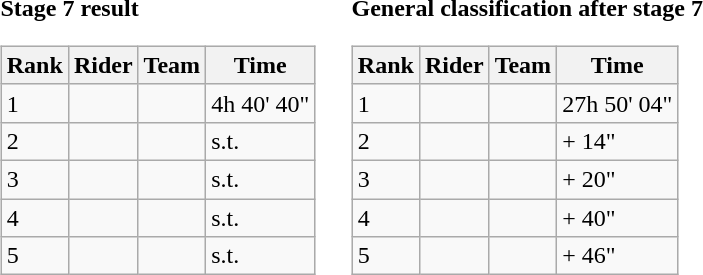<table>
<tr>
<td><strong>Stage 7 result</strong><br><table class=wikitable>
<tr>
<th scope="col">Rank</th>
<th scope="col">Rider</th>
<th scope="col">Team</th>
<th scope="col">Time</th>
</tr>
<tr>
<td>1</td>
<td></td>
<td></td>
<td>4h 40' 40"</td>
</tr>
<tr>
<td>2</td>
<td></td>
<td></td>
<td>s.t.</td>
</tr>
<tr>
<td>3</td>
<td></td>
<td></td>
<td>s.t.</td>
</tr>
<tr>
<td>4</td>
<td></td>
<td></td>
<td>s.t.</td>
</tr>
<tr>
<td>5</td>
<td></td>
<td></td>
<td>s.t.</td>
</tr>
</table>
</td>
<td></td>
<td><strong>General classification after stage 7</strong><br><table class=wikitable>
<tr>
<th scope="col">Rank</th>
<th scope="col">Rider</th>
<th scope="col">Team</th>
<th scope="col">Time</th>
</tr>
<tr>
<td>1</td>
<td></td>
<td></td>
<td>27h 50' 04"</td>
</tr>
<tr>
<td>2</td>
<td></td>
<td></td>
<td>+ 14"</td>
</tr>
<tr>
<td>3</td>
<td></td>
<td></td>
<td>+ 20"</td>
</tr>
<tr>
<td>4</td>
<td></td>
<td></td>
<td>+ 40"</td>
</tr>
<tr>
<td>5</td>
<td></td>
<td></td>
<td>+ 46"</td>
</tr>
</table>
</td>
</tr>
</table>
